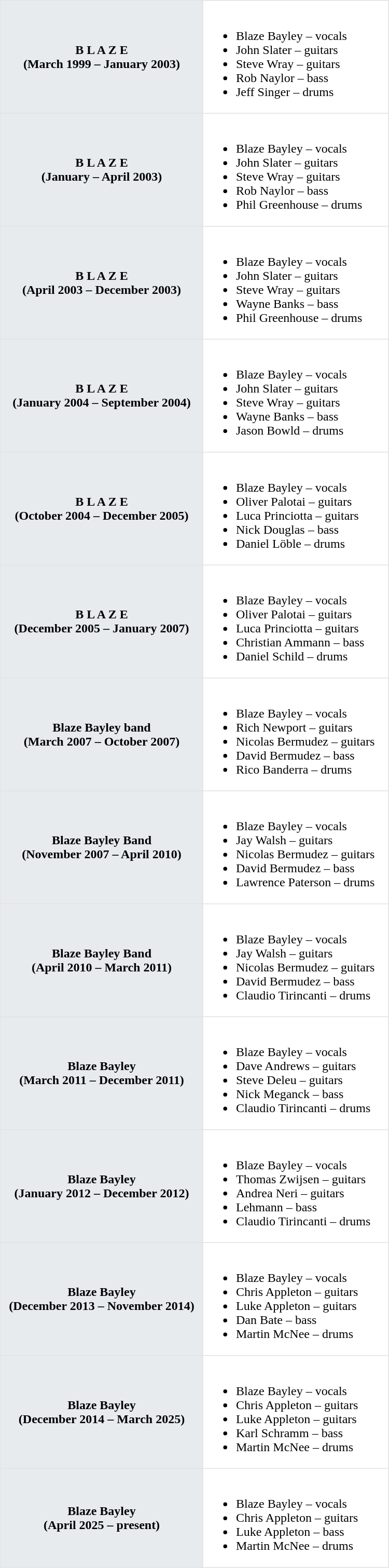<table class="toccolours" border="1" cellpadding="2" cellspacing="0" style="width: 500px; margin: 0 0 1em 1em; border-collapse: collapse; border: 1px solid #E2E2E2;">
<tr>
<th style="background:#e7ebee;">B L A Z E<br>(March 1999 – January 2003)</th>
<td><br><ul><li>Blaze Bayley – vocals</li><li>John Slater – guitars</li><li>Steve Wray – guitars</li><li>Rob Naylor – bass</li><li>Jeff Singer – drums</li></ul></td>
</tr>
<tr>
<th style="background:#e7ebee;">B L A Z E<br>(January – April 2003)</th>
<td><br><ul><li>Blaze Bayley – vocals</li><li>John Slater – guitars</li><li>Steve Wray – guitars</li><li>Rob Naylor – bass</li><li>Phil Greenhouse – drums</li></ul></td>
</tr>
<tr>
<th style="background:#e7ebee;">B L A Z E<br>(April 2003 – December 2003)</th>
<td><br><ul><li>Blaze Bayley – vocals</li><li>John Slater – guitars</li><li>Steve Wray – guitars</li><li>Wayne Banks – bass</li><li>Phil Greenhouse – drums</li></ul></td>
</tr>
<tr>
<th style="background:#e7ebee;">B L A Z E<br>(January 2004 – September 2004)</th>
<td><br><ul><li>Blaze Bayley – vocals</li><li>John Slater – guitars</li><li>Steve Wray – guitars</li><li>Wayne Banks – bass</li><li>Jason Bowld – drums</li></ul></td>
</tr>
<tr>
<th style="background:#e7ebee;">B L A Z E<br>(October 2004 – December 2005)</th>
<td><br><ul><li>Blaze Bayley – vocals</li><li>Oliver Palotai – guitars</li><li>Luca Princiotta – guitars</li><li>Nick Douglas – bass</li><li>Daniel Löble – drums</li></ul></td>
</tr>
<tr>
<th style="background:#e7ebee;">B L A Z E<br>(December 2005 – January 2007)</th>
<td><br><ul><li>Blaze Bayley – vocals</li><li>Oliver Palotai – guitars</li><li>Luca Princiotta – guitars</li><li>Christian Ammann – bass</li><li>Daniel Schild – drums</li></ul></td>
</tr>
<tr>
<th style="background:#e7ebee;">Blaze Bayley band<br>(March 2007 – October 2007)</th>
<td><br><ul><li>Blaze Bayley – vocals</li><li>Rich Newport – guitars</li><li>Nicolas Bermudez – guitars</li><li>David Bermudez – bass</li><li>Rico Banderra – drums</li></ul></td>
</tr>
<tr>
<th style="background:#e7ebee;">Blaze Bayley Band<br>(November 2007 – April 2010)</th>
<td><br><ul><li>Blaze Bayley – vocals</li><li>Jay Walsh – guitars</li><li>Nicolas Bermudez – guitars</li><li>David Bermudez – bass</li><li>Lawrence Paterson – drums</li></ul></td>
</tr>
<tr>
<th style="background:#e7ebee;">Blaze Bayley Band<br>(April 2010 – March 2011)</th>
<td><br><ul><li>Blaze Bayley – vocals</li><li>Jay Walsh – guitars</li><li>Nicolas Bermudez – guitars</li><li>David Bermudez – bass</li><li>Claudio Tirincanti – drums</li></ul></td>
</tr>
<tr>
<th style="background:#e7ebee;">Blaze Bayley<br>(March 2011 – December 2011)</th>
<td><br><ul><li>Blaze Bayley – vocals</li><li>Dave Andrews – guitars</li><li>Steve Deleu – guitars</li><li>Nick Meganck – bass</li><li>Claudio Tirincanti – drums</li></ul></td>
</tr>
<tr>
<th style="background:#e7ebee;">Blaze Bayley<br>(January 2012 – December 2012)</th>
<td><br><ul><li>Blaze Bayley – vocals</li><li>Thomas Zwijsen – guitars</li><li>Andrea Neri – guitars</li><li>Lehmann – bass</li><li>Claudio Tirincanti – drums</li></ul></td>
</tr>
<tr>
<th style="background:#e7ebee;">Blaze Bayley<br>(December 2013 – November 2014)</th>
<td><br><ul><li>Blaze Bayley – vocals</li><li>Chris Appleton – guitars</li><li>Luke Appleton – guitars</li><li>Dan Bate – bass</li><li>Martin McNee – drums</li></ul></td>
</tr>
<tr>
<th style="background:#e7ebee;">Blaze <strong>Bayley</strong><br>(December 2014 – March 2025)</th>
<td><br><ul><li>Blaze Bayley – vocals</li><li>Chris Appleton – guitars</li><li>Luke Appleton – guitars</li><li>Karl Schramm – bass</li><li>Martin McNee – drums</li></ul></td>
</tr>
<tr>
<th style="background:#e7ebee;">Blaze Bayley<br>(April 2025 – present)</th>
<td><br><ul><li>Blaze Bayley – vocals</li><li>Chris Appleton – guitars</li><li>Luke Appleton – bass</li><li>Martin McNee – drums</li></ul></td>
</tr>
</table>
